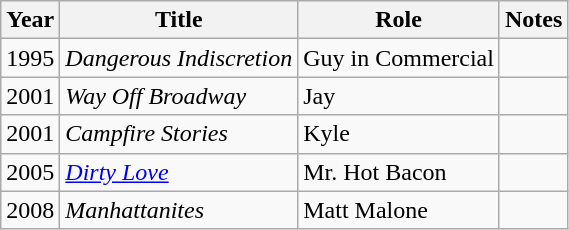<table class="wikitable plainrowheaders sortable">
<tr>
<th scope="col">Year</th>
<th scope="col">Title</th>
<th scope="col">Role</th>
<th scope="col" class="unsortable">Notes</th>
</tr>
<tr>
<td>1995</td>
<td><em>Dangerous Indiscretion</em></td>
<td>Guy in Commercial</td>
<td></td>
</tr>
<tr>
<td>2001</td>
<td><em>Way Off Broadway</em></td>
<td>Jay</td>
<td></td>
</tr>
<tr>
<td>2001</td>
<td><em>Campfire Stories</em></td>
<td>Kyle</td>
<td></td>
</tr>
<tr>
<td>2005</td>
<td><a href='#'><em>Dirty Love</em></a></td>
<td>Mr. Hot Bacon</td>
<td></td>
</tr>
<tr>
<td>2008</td>
<td><em>Manhattanites</em></td>
<td>Matt Malone</td>
<td></td>
</tr>
</table>
